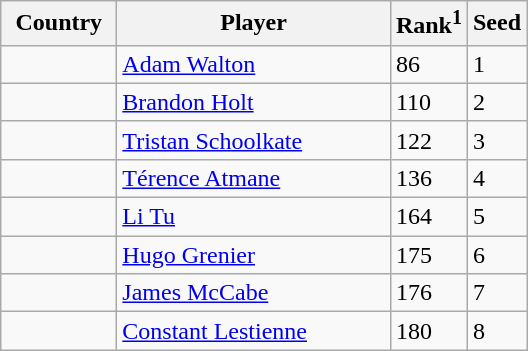<table class="sortable wikitable">
<tr>
<th width="70">Country</th>
<th width="175">Player</th>
<th>Rank<sup>1</sup></th>
<th>Seed</th>
</tr>
<tr>
<td></td>
<td><a href='#'>Adam Walton</a></td>
<td>86</td>
<td>1</td>
</tr>
<tr>
<td></td>
<td><a href='#'>Brandon Holt</a></td>
<td>110</td>
<td>2</td>
</tr>
<tr>
<td></td>
<td><a href='#'>Tristan Schoolkate</a></td>
<td>122</td>
<td>3</td>
</tr>
<tr>
<td></td>
<td><a href='#'>Térence Atmane</a></td>
<td>136</td>
<td>4</td>
</tr>
<tr>
<td></td>
<td><a href='#'>Li Tu</a></td>
<td>164</td>
<td>5</td>
</tr>
<tr>
<td></td>
<td><a href='#'>Hugo Grenier</a></td>
<td>175</td>
<td>6</td>
</tr>
<tr>
<td></td>
<td><a href='#'>James McCabe</a></td>
<td>176</td>
<td>7</td>
</tr>
<tr>
<td></td>
<td><a href='#'>Constant Lestienne</a></td>
<td>180</td>
<td>8</td>
</tr>
</table>
